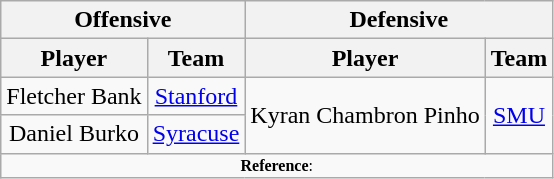<table class="wikitable" style="text-align: center;">
<tr>
<th colspan="2">Offensive</th>
<th colspan="2">Defensive</th>
</tr>
<tr>
<th>Player</th>
<th>Team</th>
<th>Player</th>
<th>Team</th>
</tr>
<tr>
<td>Fletcher Bank</td>
<td><a href='#'>Stanford</a></td>
<td rowspan=2>Kyran Chambron Pinho</td>
<td rowspan=2><a href='#'>SMU</a></td>
</tr>
<tr>
<td>Daniel Burko</td>
<td><a href='#'>Syracuse</a></td>
</tr>
<tr>
<td colspan="4"  style="font-size:8pt; text-align:center;"><strong>Reference</strong>:</td>
</tr>
</table>
